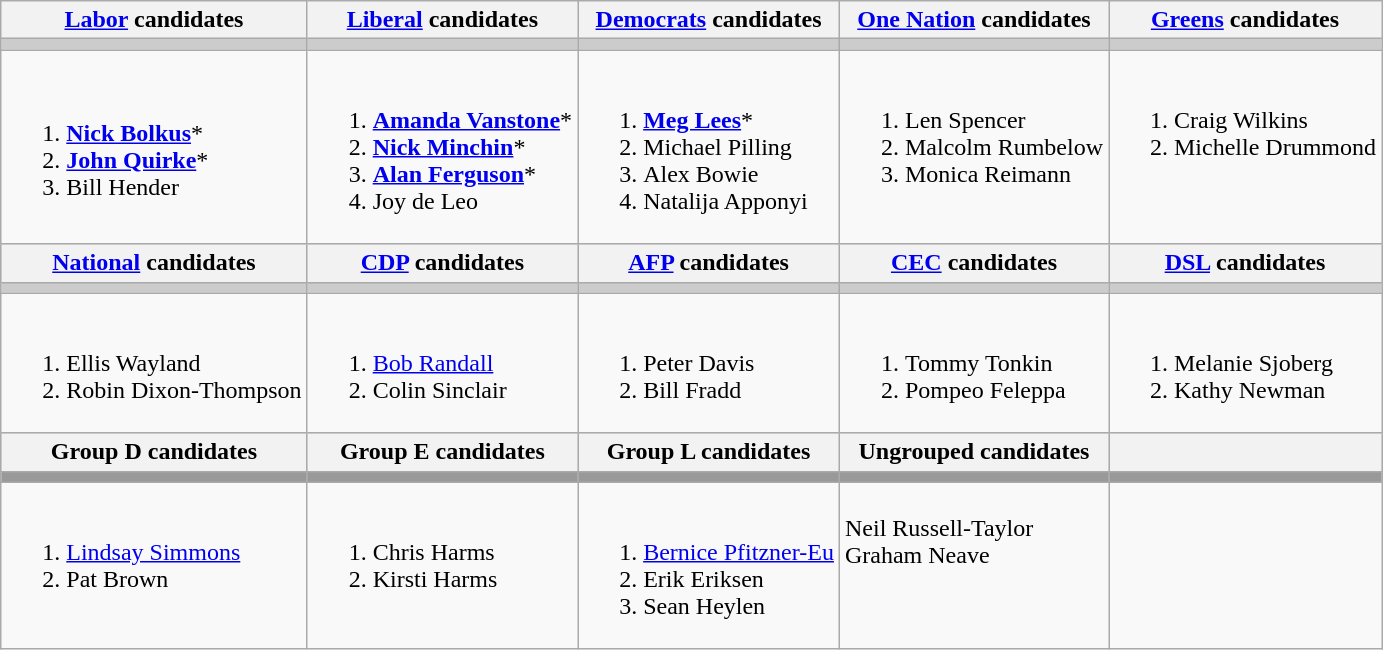<table class="wikitable">
<tr>
<th><a href='#'>Labor</a> candidates</th>
<th><a href='#'>Liberal</a> candidates</th>
<th><a href='#'>Democrats</a> candidates</th>
<th><a href='#'>One Nation</a> candidates</th>
<th><a href='#'>Greens</a> candidates</th>
</tr>
<tr bgcolor="#cccccc">
<td></td>
<td></td>
<td></td>
<td></td>
<td></td>
</tr>
<tr>
<td><br><ol><li><strong><a href='#'>Nick Bolkus</a></strong>*</li><li><strong><a href='#'>John Quirke</a></strong>*</li><li>Bill Hender</li></ol></td>
<td><br><ol><li><strong><a href='#'>Amanda Vanstone</a></strong>*</li><li><strong><a href='#'>Nick Minchin</a></strong>*</li><li><strong><a href='#'>Alan Ferguson</a></strong>*</li><li>Joy de Leo</li></ol></td>
<td><br><ol><li><strong><a href='#'>Meg Lees</a></strong>*</li><li>Michael Pilling</li><li>Alex Bowie</li><li>Natalija Apponyi</li></ol></td>
<td valign=top><br><ol><li>Len Spencer</li><li>Malcolm Rumbelow</li><li>Monica Reimann</li></ol></td>
<td valign=top><br><ol><li>Craig Wilkins</li><li>Michelle Drummond</li></ol></td>
</tr>
<tr bgcolor="#cccccc">
<th><a href='#'>National</a> candidates</th>
<th><a href='#'>CDP</a> candidates</th>
<th><a href='#'>AFP</a> candidates</th>
<th><a href='#'>CEC</a> candidates</th>
<th><a href='#'>DSL</a> candidates</th>
</tr>
<tr bgcolor="#cccccc">
<td></td>
<td></td>
<td></td>
<td></td>
<td></td>
</tr>
<tr>
<td valign=top><br><ol><li>Ellis Wayland</li><li>Robin Dixon-Thompson</li></ol></td>
<td valign=top><br><ol><li><a href='#'>Bob Randall</a></li><li>Colin Sinclair</li></ol></td>
<td valign=top><br><ol><li>Peter Davis</li><li>Bill Fradd</li></ol></td>
<td valign=top><br><ol><li>Tommy Tonkin</li><li>Pompeo Feleppa</li></ol></td>
<td valign=top><br><ol><li>Melanie Sjoberg</li><li>Kathy Newman</li></ol></td>
</tr>
<tr bgcolor="#cccccc">
<th>Group D candidates</th>
<th>Group E candidates</th>
<th>Group L candidates</th>
<th>Ungrouped candidates</th>
<th></th>
</tr>
<tr bgcolor="#cccccc">
<td bgcolor="#999999"></td>
<td bgcolor="#999999"></td>
<td bgcolor="#999999"></td>
<td bgcolor="#999999"></td>
<td bgcolor="#999999"></td>
</tr>
<tr>
<td valign=top><br><ol><li><a href='#'>Lindsay Simmons</a></li><li>Pat Brown</li></ol></td>
<td valign=top><br><ol><li>Chris Harms</li><li>Kirsti Harms</li></ol></td>
<td valign=top><br><ol><li><a href='#'>Bernice Pfitzner-Eu</a></li><li>Erik Eriksen</li><li>Sean Heylen</li></ol></td>
<td valign=top><br>Neil Russell-Taylor<br>
Graham Neave</td>
<td valign=top></td>
</tr>
</table>
